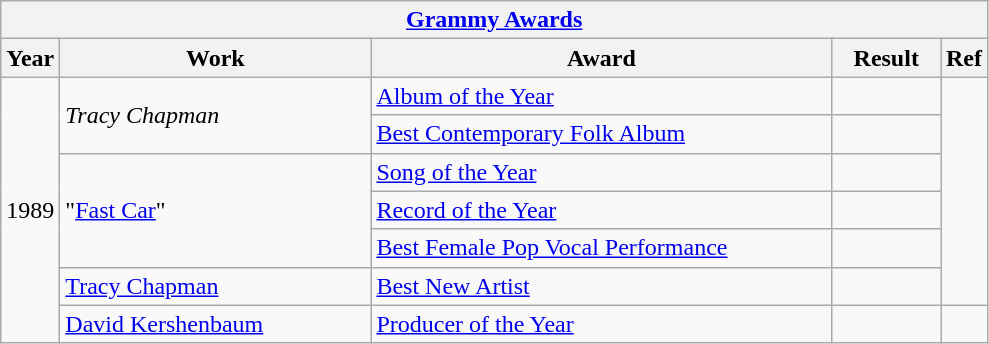<table class="wikitable">
<tr>
<th colspan="6" style="text-align:center;"><a href='#'>Grammy Awards</a></th>
</tr>
<tr>
<th>Year</th>
<th style="width:200px;">Work</th>
<th style="width:300px;">Award</th>
<th style="width:65px;">Result</th>
<th style="width:20px;">Ref</th>
</tr>
<tr>
<td rowspan=7>1989</td>
<td rowspan=2><em>Tracy Chapman</em></td>
<td><a href='#'>Album of the Year</a></td>
<td></td>
<td rowspan="6" style="text-align:center;"></td>
</tr>
<tr>
<td><a href='#'>Best Contemporary Folk Album</a></td>
<td></td>
</tr>
<tr>
<td rowspan=3>"<a href='#'>Fast Car</a>"</td>
<td><a href='#'>Song of the Year</a></td>
<td></td>
</tr>
<tr>
<td><a href='#'>Record of the Year</a></td>
<td></td>
</tr>
<tr>
<td><a href='#'>Best Female Pop Vocal Performance</a></td>
<td></td>
</tr>
<tr>
<td><a href='#'>Tracy Chapman</a></td>
<td><a href='#'>Best New Artist</a></td>
<td></td>
</tr>
<tr>
<td><a href='#'>David Kershenbaum</a></td>
<td><a href='#'>Producer of the Year</a></td>
<td></td>
<td style="text-align:center;"></td>
</tr>
</table>
